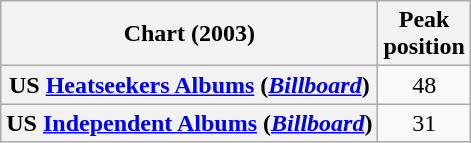<table class="wikitable plainrowheaders" style="text-align:center">
<tr>
<th scope="col">Chart (2003)</th>
<th scope="col">Peak<br> position</th>
</tr>
<tr>
<th scope="row">US <a href='#'>Heatseekers Albums</a> (<em><a href='#'>Billboard</a></em>)</th>
<td>48</td>
</tr>
<tr>
<th scope="row">US <a href='#'>Independent Albums</a> (<em><a href='#'>Billboard</a></em>)</th>
<td>31</td>
</tr>
</table>
